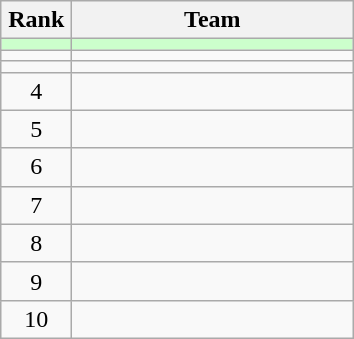<table class="wikitable" style="text-align: center;">
<tr>
<th width=40>Rank</th>
<th width=180>Team</th>
</tr>
<tr bgcolor=#CCFFCC>
<td></td>
<td style="text-align:left;"></td>
</tr>
<tr align=center>
<td></td>
<td style="text-align:left;"></td>
</tr>
<tr align=center>
<td></td>
<td style="text-align:left;"></td>
</tr>
<tr align=center>
<td>4</td>
<td style="text-align:left;"></td>
</tr>
<tr align=center>
<td>5</td>
<td style="text-align:left;"></td>
</tr>
<tr align=center>
<td>6</td>
<td style="text-align:left;"></td>
</tr>
<tr align=center>
<td>7</td>
<td style="text-align:left;"></td>
</tr>
<tr align=center>
<td>8</td>
<td style="text-align:left;"></td>
</tr>
<tr align=center>
<td>9</td>
<td style="text-align:left;"></td>
</tr>
<tr align=center>
<td>10</td>
<td style="text-align:left;"></td>
</tr>
</table>
